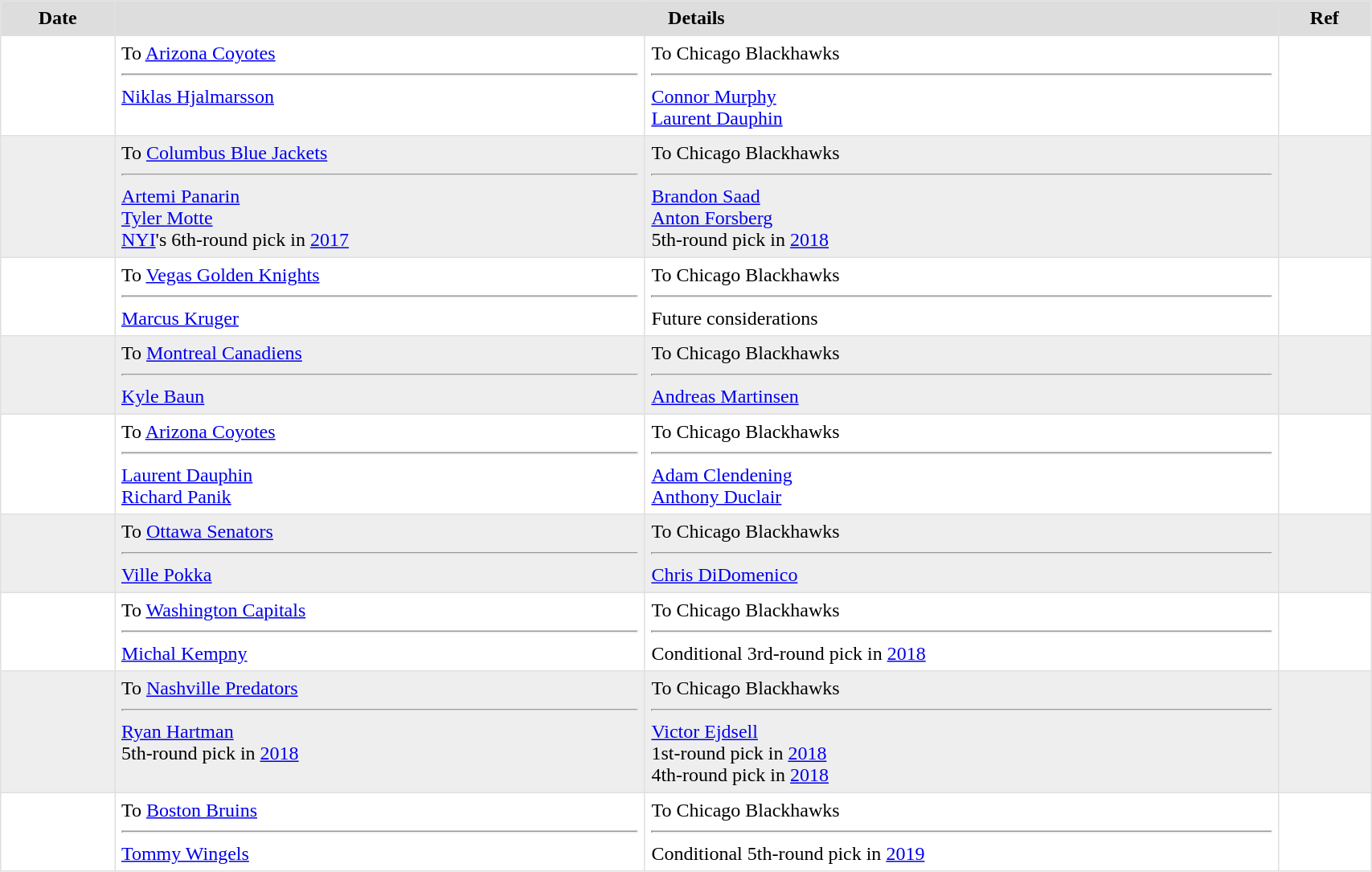<table border=1 style="border-collapse:collapse" bordercolor="#DFDFDF" cellpadding="5" width=90%>
<tr style="background:#ddd; text-align:center;">
<th>Date</th>
<th colspan="2">Details</th>
<th>Ref</th>
</tr>
<tr>
<td></td>
<td valign="top">To <a href='#'>Arizona Coyotes</a><hr><a href='#'>Niklas Hjalmarsson</a></td>
<td valign="top">To Chicago Blackhawks<hr><a href='#'>Connor Murphy</a><br><a href='#'>Laurent Dauphin</a></td>
<td></td>
</tr>
<tr style="background:#eee;">
<td></td>
<td valign="top">To <a href='#'>Columbus Blue Jackets</a><hr><a href='#'>Artemi Panarin</a><br><a href='#'>Tyler Motte</a><br><a href='#'>NYI</a>'s 6th-round pick in <a href='#'>2017</a></td>
<td valign="top">To Chicago Blackhawks<hr><a href='#'>Brandon Saad</a><br><a href='#'>Anton Forsberg</a><br>5th-round pick in <a href='#'>2018</a></td>
<td></td>
</tr>
<tr>
<td></td>
<td valign="top">To <a href='#'>Vegas Golden Knights</a><hr><a href='#'>Marcus Kruger</a></td>
<td valign="top">To Chicago Blackhawks<hr>Future considerations</td>
<td></td>
</tr>
<tr style="background:#eee;">
<td></td>
<td valign="top">To <a href='#'>Montreal Canadiens</a><hr><a href='#'>Kyle Baun</a></td>
<td valign="top">To Chicago Blackhawks<hr><a href='#'>Andreas Martinsen</a></td>
<td></td>
</tr>
<tr>
<td></td>
<td valign="top">To <a href='#'>Arizona Coyotes</a><hr><a href='#'>Laurent Dauphin</a><br><a href='#'>Richard Panik</a></td>
<td valign="top">To Chicago Blackhawks<hr><a href='#'>Adam Clendening</a><br><a href='#'>Anthony Duclair</a></td>
<td></td>
</tr>
<tr style="background:#eee;">
<td></td>
<td valign="top">To <a href='#'>Ottawa Senators</a><hr><a href='#'>Ville Pokka</a></td>
<td valign="top">To Chicago Blackhawks<hr><a href='#'>Chris DiDomenico</a></td>
<td></td>
</tr>
<tr>
<td></td>
<td valign="top">To <a href='#'>Washington Capitals</a><hr><a href='#'>Michal Kempny</a></td>
<td valign="top">To Chicago Blackhawks<hr>Conditional 3rd-round pick in <a href='#'>2018</a></td>
<td></td>
</tr>
<tr style="background:#eee;">
<td></td>
<td valign="top">To <a href='#'>Nashville Predators</a><hr><a href='#'>Ryan Hartman</a><br>5th-round pick in <a href='#'>2018</a></td>
<td valign="top">To Chicago Blackhawks<hr><a href='#'>Victor Ejdsell</a><br>1st-round pick in <a href='#'>2018</a><br>4th-round pick in <a href='#'>2018</a></td>
<td></td>
</tr>
<tr>
<td></td>
<td valign="top">To <a href='#'>Boston Bruins</a><hr><a href='#'>Tommy Wingels</a></td>
<td valign="top">To Chicago Blackhawks<hr>Conditional 5th-round pick in <a href='#'>2019</a></td>
<td></td>
</tr>
</table>
